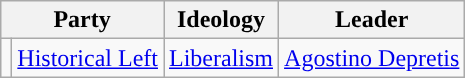<table class=wikitable style="font-size:100%">
<tr>
<th colspan=2>Party</th>
<th>Ideology</th>
<th>Leader</th>
</tr>
<tr>
<td style="color:inherit;background:"></td>
<td><a href='#'>Historical Left</a></td>
<td><a href='#'>Liberalism</a></td>
<td><a href='#'>Agostino Depretis</a></td>
</tr>
</table>
